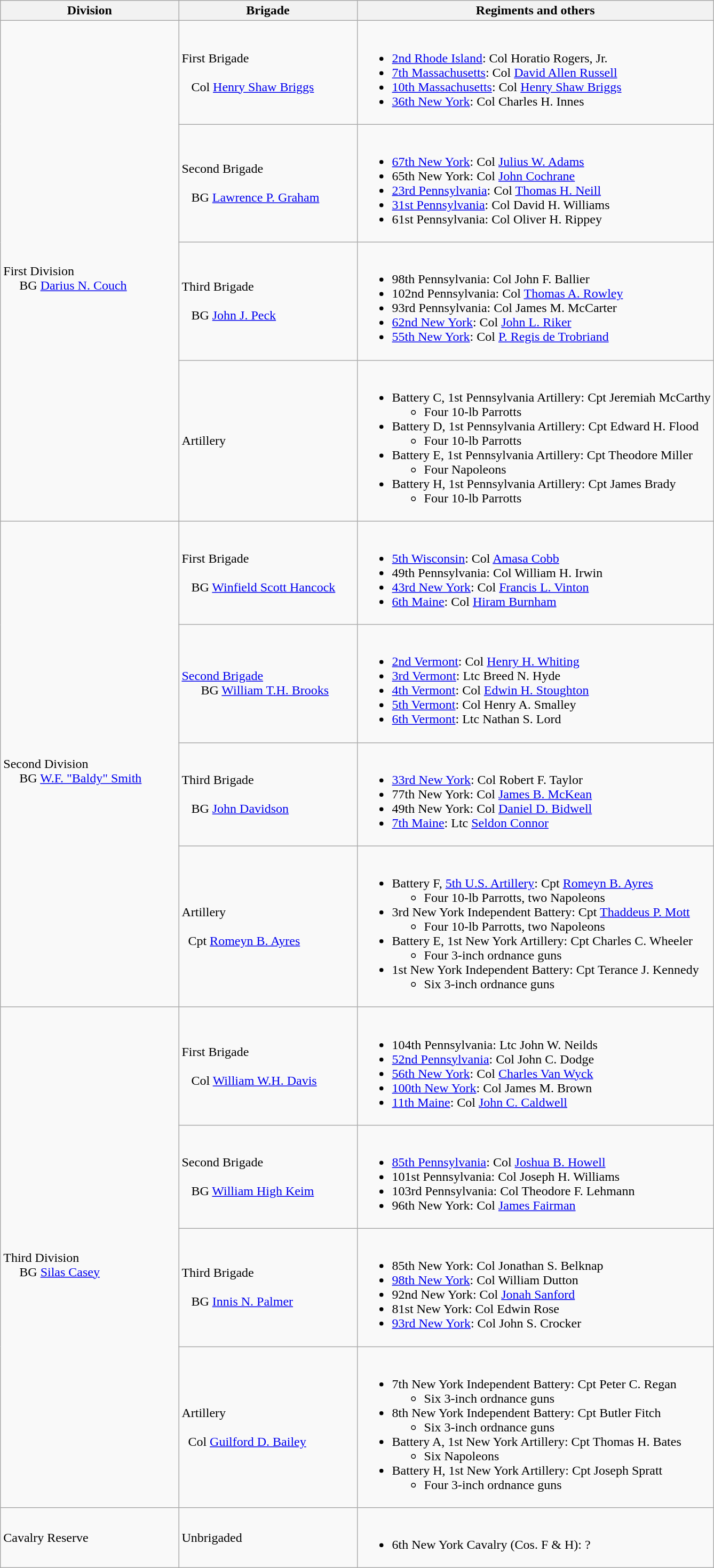<table class="wikitable">
<tr>
<th width=25%>Division</th>
<th width=25%>Brigade</th>
<th>Regiments and others</th>
</tr>
<tr>
<td rowspan=4><br>First Division
<br>    
BG <a href='#'>Darius N. Couch</a></td>
<td>First Brigade<br><br>  
Col <a href='#'>Henry Shaw Briggs</a></td>
<td><br><ul><li><a href='#'>2nd Rhode Island</a>: Col Horatio Rogers, Jr.</li><li><a href='#'>7th Massachusetts</a>: Col <a href='#'>David Allen Russell</a></li><li><a href='#'>10th Massachusetts</a>: Col <a href='#'>Henry Shaw Briggs</a></li><li><a href='#'>36th New York</a>: Col Charles H. Innes</li></ul></td>
</tr>
<tr>
<td>Second Brigade<br><br>  
BG <a href='#'>Lawrence P. Graham</a></td>
<td><br><ul><li><a href='#'>67th New York</a>: Col <a href='#'>Julius W. Adams</a></li><li>65th New York: Col <a href='#'>John Cochrane</a></li><li><a href='#'>23rd Pennsylvania</a>: Col <a href='#'>Thomas H. Neill</a></li><li><a href='#'>31st Pennsylvania</a>: Col David H. Williams</li><li>61st Pennsylvania: Col Oliver H. Rippey</li></ul></td>
</tr>
<tr>
<td>Third Brigade<br><br>  
BG <a href='#'>John J. Peck</a></td>
<td><br><ul><li>98th Pennsylvania: Col John F. Ballier</li><li>102nd Pennsylvania: Col <a href='#'>Thomas A. Rowley</a></li><li>93rd Pennsylvania: Col James M. McCarter</li><li><a href='#'>62nd New York</a>: Col <a href='#'>John L. Riker</a></li><li><a href='#'>55th New York</a>: Col <a href='#'>P. Regis de Trobriand</a></li></ul></td>
</tr>
<tr>
<td>Artillery</td>
<td><br><ul><li>Battery C, 1st Pennsylvania Artillery: Cpt Jeremiah McCarthy<ul><li>Four 10-lb Parrotts</li></ul></li><li>Battery D, 1st Pennsylvania Artillery: Cpt Edward H. Flood<ul><li>Four 10-lb Parrotts</li></ul></li><li>Battery E, 1st Pennsylvania Artillery: Cpt Theodore Miller<ul><li>Four Napoleons</li></ul></li><li>Battery H, 1st Pennsylvania Artillery: Cpt James Brady<ul><li>Four 10-lb Parrotts</li></ul></li></ul></td>
</tr>
<tr>
<td rowspan=4><br>Second Division
<br>    
BG <a href='#'>W.F. "Baldy" Smith</a></td>
<td>First Brigade<br><br>  
BG <a href='#'>Winfield Scott Hancock</a></td>
<td><br><ul><li><a href='#'>5th Wisconsin</a>: Col <a href='#'>Amasa Cobb</a></li><li>49th Pennsylvania: Col William H. Irwin</li><li><a href='#'>43rd New York</a>: Col <a href='#'>Francis L. Vinton</a></li><li><a href='#'>6th Maine</a>: Col <a href='#'>Hiram Burnham</a></li></ul></td>
</tr>
<tr>
<td><a href='#'>Second Brigade</a><br>  
  
BG <a href='#'>William T.H. Brooks</a></td>
<td><br><ul><li><a href='#'>2nd Vermont</a>: Col <a href='#'>Henry H. Whiting</a></li><li><a href='#'>3rd Vermont</a>: Ltc Breed N. Hyde</li><li><a href='#'>4th Vermont</a>: Col <a href='#'>Edwin H. Stoughton</a></li><li><a href='#'>5th Vermont</a>: Col Henry A. Smalley</li><li><a href='#'>6th Vermont</a>: Ltc Nathan S. Lord</li></ul></td>
</tr>
<tr>
<td>Third Brigade<br><br>  
BG <a href='#'>John Davidson</a></td>
<td><br><ul><li><a href='#'>33rd New York</a>: Col Robert F. Taylor</li><li>77th New York: Col <a href='#'>James B. McKean</a></li><li>49th New York: Col <a href='#'>Daniel D. Bidwell</a></li><li><a href='#'>7th Maine</a>: Ltc <a href='#'>Seldon Connor</a></li></ul></td>
</tr>
<tr>
<td>Artillery<br><br>  Cpt <a href='#'>Romeyn B. Ayres</a></td>
<td><br><ul><li>Battery F, <a href='#'>5th U.S. Artillery</a>: Cpt <a href='#'>Romeyn B. Ayres</a><ul><li>Four 10-lb Parrotts, two Napoleons</li></ul></li><li>3rd New York Independent Battery: Cpt <a href='#'>Thaddeus P. Mott</a><ul><li>Four 10-lb Parrotts, two Napoleons</li></ul></li><li>Battery E, 1st New York Artillery: Cpt Charles C. Wheeler<ul><li>Four 3-inch ordnance guns</li></ul></li><li>1st New York Independent Battery: Cpt Terance J. Kennedy<ul><li>Six 3-inch ordnance guns</li></ul></li></ul></td>
</tr>
<tr>
<td rowspan=4><br>Third Division
<br>    
BG <a href='#'>Silas Casey</a></td>
<td>First Brigade<br><br>  
Col <a href='#'>William W.H. Davis</a></td>
<td><br><ul><li>104th Pennsylvania: Ltc John W. Neilds</li><li><a href='#'>52nd Pennsylvania</a>: Col John C. Dodge</li><li><a href='#'>56th New York</a>: Col <a href='#'>Charles Van Wyck</a></li><li><a href='#'>100th New York</a>: Col James M. Brown</li><li><a href='#'>11th Maine</a>: Col <a href='#'>John C. Caldwell</a></li></ul></td>
</tr>
<tr>
<td>Second Brigade<br><br>  
BG <a href='#'>William High Keim</a></td>
<td><br><ul><li><a href='#'>85th Pennsylvania</a>: Col <a href='#'>Joshua B. Howell</a></li><li>101st Pennsylvania: Col Joseph H. Williams</li><li>103rd Pennsylvania: Col Theodore F. Lehmann</li><li>96th New York: Col <a href='#'>James Fairman</a></li></ul></td>
</tr>
<tr>
<td>Third Brigade<br><br>  
BG <a href='#'>Innis N. Palmer</a></td>
<td><br><ul><li>85th New York: Col Jonathan S. Belknap</li><li><a href='#'>98th New York</a>: Col William Dutton</li><li>92nd New York: Col <a href='#'>Jonah Sanford</a></li><li>81st New York: Col Edwin Rose</li><li><a href='#'>93rd New York</a>: Col John S. Crocker</li></ul></td>
</tr>
<tr>
<td>Artillery<br><br>  Col <a href='#'>Guilford D. Bailey</a></td>
<td><br><ul><li>7th New York Independent Battery: Cpt Peter C. Regan<ul><li>Six 3-inch ordnance guns</li></ul></li><li>8th New York Independent Battery: Cpt Butler Fitch<ul><li>Six 3-inch ordnance guns</li></ul></li><li>Battery A, 1st New York Artillery: Cpt Thomas H. Bates<ul><li>Six Napoleons</li></ul></li><li>Battery H, 1st New York Artillery: Cpt Joseph Spratt<ul><li>Four 3-inch ordnance guns</li></ul></li></ul></td>
</tr>
<tr>
<td>Cavalry Reserve</td>
<td>Unbrigaded</td>
<td><br><ul><li>6th New York Cavalry (Cos. F & H): ?</li></ul></td>
</tr>
</table>
